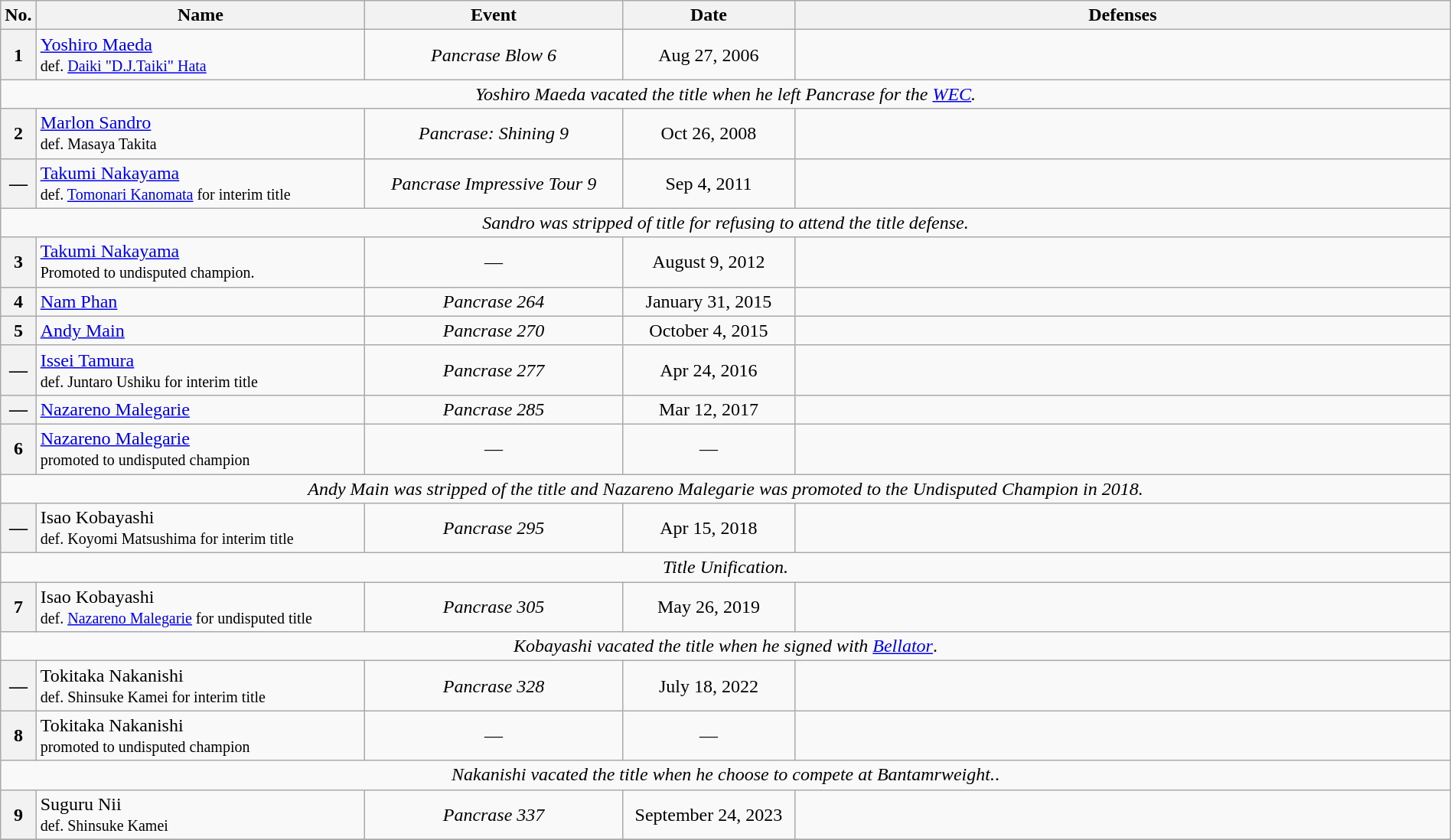<table class="wikitable" width=100%>
<tr>
<th width=1%>No.</th>
<th width=23%>Name</th>
<th width=18%>Event</th>
<th width=12%>Date</th>
<th width=46%>Defenses</th>
</tr>
<tr>
<th>1</th>
<td align=left> <a href='#'>Yoshiro Maeda</a><br><small>def. <a href='#'>Daiki "D.J.Taiki" Hata</a></small></td>
<td align=center><em>Pancrase Blow 6</em><br></td>
<td align=center>Aug 27, 2006</td>
<td><br></td>
</tr>
<tr>
<td colspan=5 align=center><em>Yoshiro Maeda vacated the title when he left Pancrase for the <a href='#'>WEC</a>.</em></td>
</tr>
<tr>
<th>2</th>
<td align=left> <a href='#'>Marlon Sandro</a><br><small>def. Masaya Takita</small></td>
<td align=center><em>Pancrase: Shining 9</em><br></td>
<td align=center>Oct 26, 2008</td>
<td></td>
</tr>
<tr>
<th>—</th>
<td align=left> <a href='#'>Takumi Nakayama</a><br><small>def. <a href='#'>Tomonari Kanomata</a> for interim title</small></td>
<td align=center><em>Pancrase Impressive Tour 9</em><br></td>
<td align=center>Sep 4, 2011</td>
<td><br></td>
</tr>
<tr>
<td colspan=5 align=center><em>Sandro was stripped of title for refusing to attend the title defense.</em> </td>
</tr>
<tr>
<th>3</th>
<td align=left> <a href='#'>Takumi Nakayama</a><br><small>Promoted to undisputed champion.</small></td>
<td align=center>—</td>
<td align=center>August 9, 2012</td>
<td></td>
</tr>
<tr>
<th>4</th>
<td align=left> <a href='#'>Nam Phan</a></td>
<td align=center><em>Pancrase 264</em><br></td>
<td align=center>January 31, 2015</td>
<td></td>
</tr>
<tr>
<th>5</th>
<td align=left> <a href='#'>Andy Main</a></td>
<td align=center><em>Pancrase 270</em><br></td>
<td align=center>October 4, 2015</td>
<td></td>
</tr>
<tr>
<th>—</th>
<td align=left> <a href='#'>Issei Tamura</a><br><small>def. Juntaro Ushiku for interim title</small></td>
<td align=center><em>Pancrase 277</em><br></td>
<td align=center>Apr 24, 2016</td>
<td></td>
</tr>
<tr>
<th>—</th>
<td align=left> <a href='#'>Nazareno Malegarie</a></td>
<td align=center><em>Pancrase 285</em><br></td>
<td align=center>Mar 12, 2017</td>
<td></td>
</tr>
<tr>
<th>6</th>
<td align=left> <a href='#'>Nazareno Malegarie</a><br><small>promoted to undisputed champion</small></td>
<td align=center>—</td>
<td align=center>—</td>
<td></td>
</tr>
<tr>
<td colspan=5 align=center><em>Andy Main was stripped of the title and Nazareno Malegarie was promoted to the Undisputed Champion in 2018.</em></td>
</tr>
<tr>
<th>—</th>
<td align=left> Isao Kobayashi<br><small>def. Koyomi Matsushima for interim title</small></td>
<td align=center><em>Pancrase 295</em><br></td>
<td align=center>Apr 15, 2018</td>
<td></td>
</tr>
<tr>
<td colspan=5 align=center><em>Title Unification.</em></td>
</tr>
<tr>
<th>7</th>
<td align=left> Isao Kobayashi<br><small>def. <a href='#'>Nazareno Malegarie</a> for undisputed title</small></td>
<td align=center><em>Pancrase 305</em><br></td>
<td align=center>May 26, 2019</td>
<td><br><br>
</td>
</tr>
<tr>
<td colspan=5 align=center><em>Kobayashi vacated the title when he signed with <a href='#'>Bellator</a></em>.</td>
</tr>
<tr>
<th>—</th>
<td align=left> Tokitaka Nakanishi<br><small>def. Shinsuke Kamei for interim title</small></td>
<td align=center><em>Pancrase 328</em><br></td>
<td align=center>July 18, 2022</td>
<td></td>
</tr>
<tr>
<th>8</th>
<td align=left> Tokitaka Nakanishi<br><small>promoted to undisputed champion</small></td>
<td align=center>—</td>
<td align=center>—</td>
<td></td>
</tr>
<tr>
<td colspan=5 align=center><em>Nakanishi vacated the title when he choose to compete at Bantamrweight.</em>.</td>
</tr>
<tr>
<th>9</th>
<td align=left> Suguru Nii<br><small>def. Shinsuke Kamei</small></td>
<td align=center><em>Pancrase 337</em><br></td>
<td align=center>September 24, 2023</td>
<td></td>
</tr>
<tr>
</tr>
</table>
